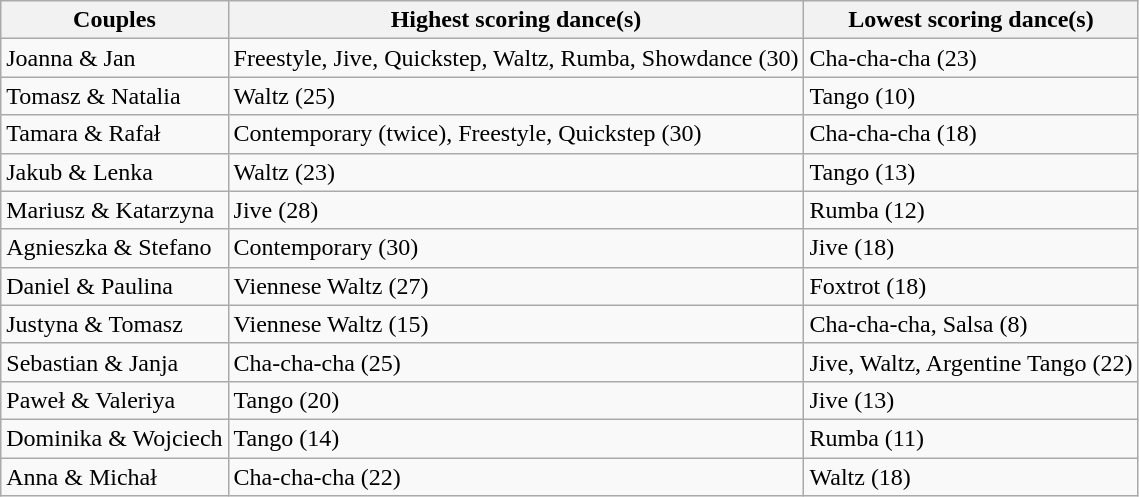<table class="wikitable">
<tr>
<th>Couples</th>
<th>Highest scoring dance(s)</th>
<th>Lowest scoring dance(s)</th>
</tr>
<tr>
<td>Joanna & Jan</td>
<td>Freestyle, Jive, Quickstep, Waltz, Rumba, Showdance (30)</td>
<td>Cha-cha-cha (23)</td>
</tr>
<tr>
<td>Tomasz & Natalia</td>
<td>Waltz (25)</td>
<td>Tango (10)</td>
</tr>
<tr>
<td>Tamara & Rafał</td>
<td>Contemporary (twice), Freestyle, Quickstep (30)</td>
<td>Cha-cha-cha (18)</td>
</tr>
<tr>
<td>Jakub & Lenka</td>
<td>Waltz (23)</td>
<td>Tango (13)</td>
</tr>
<tr>
<td>Mariusz & Katarzyna</td>
<td>Jive (28)</td>
<td>Rumba (12)</td>
</tr>
<tr>
<td>Agnieszka & Stefano</td>
<td>Contemporary (30)</td>
<td>Jive (18)</td>
</tr>
<tr>
<td>Daniel & Paulina</td>
<td>Viennese Waltz (27)</td>
<td>Foxtrot (18)</td>
</tr>
<tr>
<td>Justyna & Tomasz</td>
<td>Viennese Waltz (15)</td>
<td>Cha-cha-cha, Salsa (8)</td>
</tr>
<tr>
<td>Sebastian & Janja</td>
<td>Cha-cha-cha (25)</td>
<td>Jive, Waltz, Argentine Tango (22)</td>
</tr>
<tr>
<td>Paweł & Valeriya</td>
<td>Tango (20)</td>
<td>Jive (13)</td>
</tr>
<tr>
<td>Dominika & Wojciech</td>
<td>Tango (14)</td>
<td>Rumba (11)</td>
</tr>
<tr>
<td>Anna & Michał</td>
<td>Cha-cha-cha (22)</td>
<td>Waltz (18)</td>
</tr>
</table>
